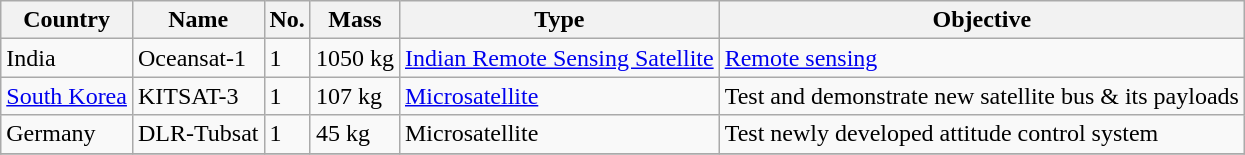<table class="wikitable sortable">
<tr>
<th>Country</th>
<th>Name</th>
<th>No.</th>
<th>Mass</th>
<th>Type</th>
<th>Objective</th>
</tr>
<tr>
<td> India</td>
<td>Oceansat-1</td>
<td>1</td>
<td>1050 kg</td>
<td><a href='#'>Indian Remote Sensing Satellite</a></td>
<td><a href='#'>Remote sensing</a></td>
</tr>
<tr>
<td> <a href='#'>South Korea</a></td>
<td>KITSAT-3</td>
<td>1</td>
<td>107 kg</td>
<td><a href='#'>Microsatellite</a></td>
<td>Test and demonstrate new satellite bus & its payloads</td>
</tr>
<tr>
<td> Germany</td>
<td>DLR-Tubsat</td>
<td>1</td>
<td>45 kg</td>
<td>Microsatellite</td>
<td>Test newly developed attitude control system</td>
</tr>
<tr>
</tr>
</table>
